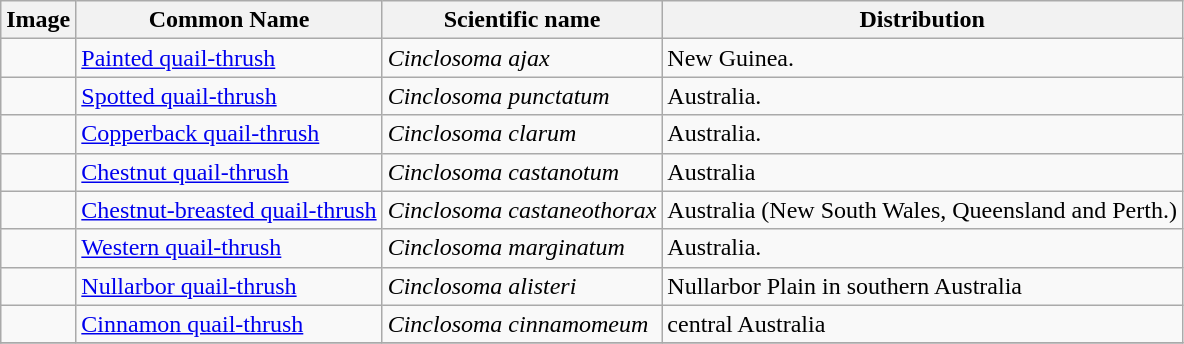<table class="wikitable sortable">
<tr>
<th>Image</th>
<th>Common Name</th>
<th>Scientific name</th>
<th>Distribution</th>
</tr>
<tr>
<td></td>
<td><a href='#'>Painted quail-thrush</a></td>
<td><em>Cinclosoma ajax</em></td>
<td>New Guinea.</td>
</tr>
<tr>
<td></td>
<td><a href='#'>Spotted quail-thrush</a></td>
<td><em>Cinclosoma punctatum</em></td>
<td>Australia.</td>
</tr>
<tr>
<td></td>
<td><a href='#'>Copperback quail-thrush</a></td>
<td><em>Cinclosoma clarum</em></td>
<td>Australia.</td>
</tr>
<tr>
<td></td>
<td><a href='#'>Chestnut quail-thrush</a></td>
<td><em>Cinclosoma castanotum</em></td>
<td>Australia</td>
</tr>
<tr>
<td></td>
<td><a href='#'>Chestnut-breasted quail-thrush</a></td>
<td><em>Cinclosoma castaneothorax</em></td>
<td>Australia (New South Wales, Queensland and Perth.)</td>
</tr>
<tr>
<td></td>
<td><a href='#'>Western quail-thrush</a></td>
<td><em>Cinclosoma marginatum</em></td>
<td>Australia.</td>
</tr>
<tr>
<td></td>
<td><a href='#'>Nullarbor quail-thrush</a></td>
<td><em>Cinclosoma alisteri</em></td>
<td>Nullarbor Plain in southern Australia</td>
</tr>
<tr>
<td></td>
<td><a href='#'>Cinnamon quail-thrush</a></td>
<td><em>Cinclosoma cinnamomeum</em></td>
<td>central Australia</td>
</tr>
<tr>
</tr>
</table>
